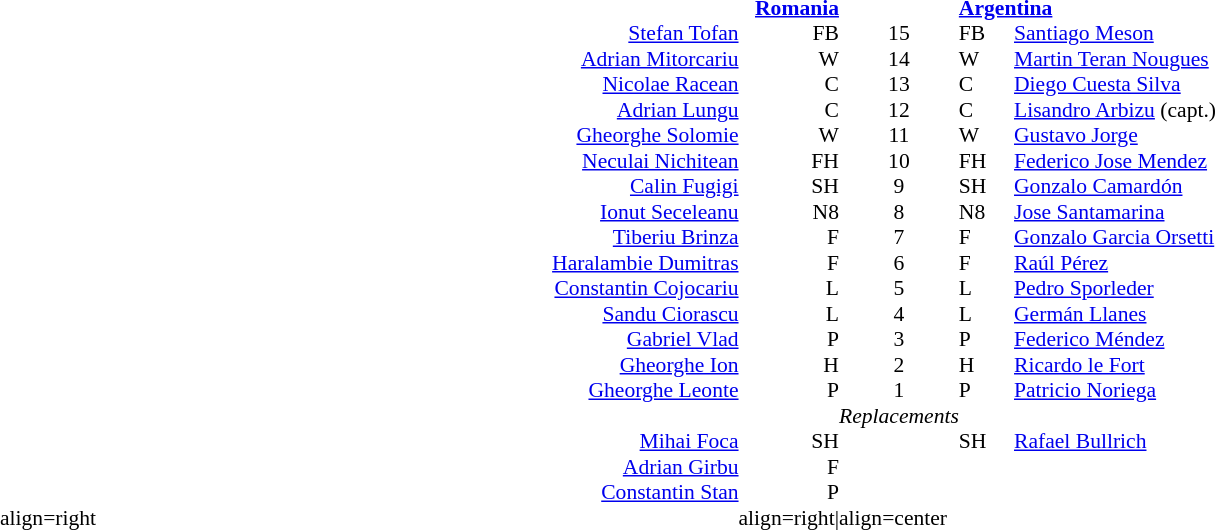<table width="100%" style="font-size: 90%; " cellspacing="0" cellpadding="0" align=center>
<tr>
<td width=41%; text-align=right></td>
<td width=3%; text-align:right></td>
<td width=4%; text-align:center></td>
<td width=3%; text-align:left></td>
<td width=49%; text-align:left></td>
</tr>
<tr>
<td colspan=2 align=right><strong><a href='#'>Romania</a></strong></td>
<td></td>
<td colspan=2><strong><a href='#'>Argentina</a></strong></td>
</tr>
<tr>
<td align=right><a href='#'>Stefan Tofan</a></td>
<td align=right>FB</td>
<td align=center>15</td>
<td>FB</td>
<td><a href='#'>Santiago Meson</a></td>
</tr>
<tr>
<td align=right><a href='#'>Adrian Mitorcariu</a></td>
<td align=right>W</td>
<td align=center>14</td>
<td>W</td>
<td><a href='#'>Martin Teran Nougues</a></td>
</tr>
<tr>
<td align=right><a href='#'>Nicolae Racean</a></td>
<td align=right>C</td>
<td align=center>13</td>
<td>C</td>
<td><a href='#'>Diego Cuesta Silva</a></td>
</tr>
<tr>
<td align=right><a href='#'>Adrian Lungu</a></td>
<td align=right>C</td>
<td align=center>12</td>
<td>C</td>
<td><a href='#'>Lisandro Arbizu</a> (capt.)</td>
</tr>
<tr>
<td align=right><a href='#'>Gheorghe Solomie</a></td>
<td align=right>W</td>
<td align=center>11</td>
<td>W</td>
<td><a href='#'>Gustavo Jorge</a></td>
</tr>
<tr>
<td align=right><a href='#'>Neculai Nichitean</a></td>
<td align=right>FH</td>
<td align=center>10</td>
<td>FH</td>
<td><a href='#'>Federico Jose Mendez</a></td>
</tr>
<tr>
<td align=right><a href='#'>Calin Fugigi</a></td>
<td align=right>SH</td>
<td align=center>9</td>
<td>SH</td>
<td><a href='#'>Gonzalo Camardón</a></td>
</tr>
<tr>
<td align=right><a href='#'>Ionut Seceleanu</a></td>
<td align=right>N8</td>
<td align=center>8</td>
<td>N8</td>
<td><a href='#'>Jose Santamarina</a></td>
</tr>
<tr>
<td align=right><a href='#'>Tiberiu Brinza</a></td>
<td align=right>F</td>
<td align=center>7</td>
<td>F</td>
<td><a href='#'>Gonzalo Garcia Orsetti</a></td>
</tr>
<tr>
<td align=right><a href='#'>Haralambie Dumitras</a></td>
<td align=right>F</td>
<td align=center>6</td>
<td>F</td>
<td><a href='#'>Raúl Pérez</a></td>
</tr>
<tr>
<td align=right><a href='#'>Constantin Cojocariu</a></td>
<td align=right>L</td>
<td align=center>5</td>
<td>L</td>
<td><a href='#'>Pedro Sporleder</a></td>
</tr>
<tr>
<td align=right><a href='#'>Sandu Ciorascu</a></td>
<td align=right>L</td>
<td align=center>4</td>
<td>L</td>
<td><a href='#'>Germán Llanes</a></td>
</tr>
<tr>
<td align=right><a href='#'>Gabriel Vlad</a></td>
<td align=right>P</td>
<td align=center>3</td>
<td>P</td>
<td><a href='#'>Federico Méndez</a></td>
</tr>
<tr>
<td align=right><a href='#'>Gheorghe Ion</a></td>
<td align=right>H</td>
<td align=center>2</td>
<td>H</td>
<td><a href='#'>Ricardo le Fort</a></td>
</tr>
<tr>
<td align=right><a href='#'>Gheorghe Leonte</a></td>
<td align=right>P</td>
<td align=center>1</td>
<td>P</td>
<td><a href='#'>Patricio Noriega</a></td>
</tr>
<tr>
<td></td>
<td></td>
<td align=center><em>Replacements</em></td>
<td></td>
<td></td>
</tr>
<tr>
<td align=right><a href='#'>Mihai Foca</a></td>
<td align=right>SH</td>
<td align=center></td>
<td>SH</td>
<td><a href='#'>Rafael Bullrich</a></td>
</tr>
<tr>
<td align=right><a href='#'>Adrian Girbu</a></td>
<td align=right>F</td>
<td align=center></td>
<td></td>
<td></td>
</tr>
<tr>
<td align=right><a href='#'>Constantin Stan</a></td>
<td align=right>P</td>
<td align=center></td>
<td></td>
<td></td>
</tr>
<tr>
<td>align=right</td>
<td>align=right|</td>
<td>align=center</td>
<td></td>
<td></td>
</tr>
</table>
